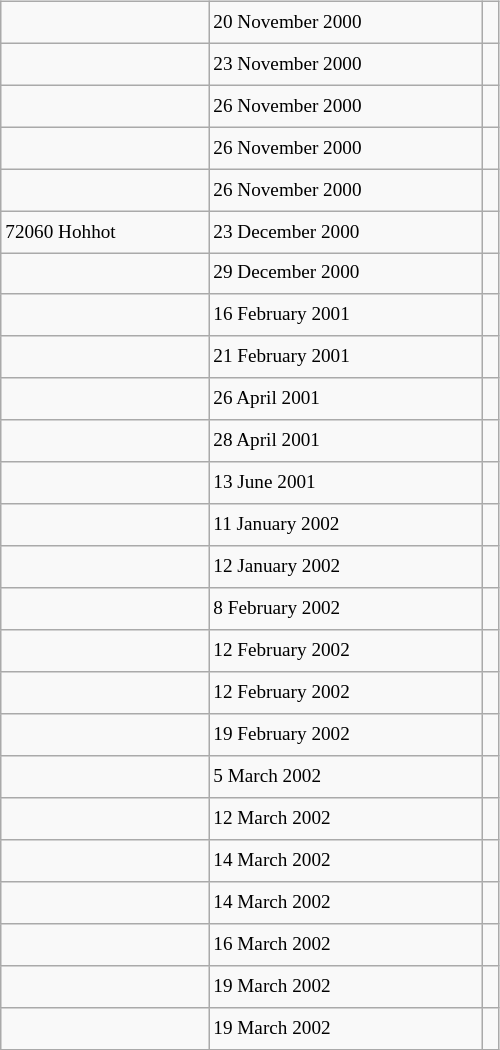<table class="wikitable" style="font-size: 80%; float: left; width: 26em; margin-right: 1em; height: 700px">
<tr>
<td></td>
<td>20 November 2000</td>
<td></td>
</tr>
<tr>
<td></td>
<td>23 November 2000</td>
<td></td>
</tr>
<tr>
<td></td>
<td>26 November 2000</td>
<td></td>
</tr>
<tr>
<td></td>
<td>26 November 2000</td>
<td></td>
</tr>
<tr>
<td></td>
<td>26 November 2000</td>
<td></td>
</tr>
<tr>
<td>72060 Hohhot</td>
<td>23 December 2000</td>
<td></td>
</tr>
<tr>
<td></td>
<td>29 December 2000</td>
<td></td>
</tr>
<tr>
<td></td>
<td>16 February 2001</td>
<td></td>
</tr>
<tr>
<td></td>
<td>21 February 2001</td>
<td></td>
</tr>
<tr>
<td></td>
<td>26 April 2001</td>
<td></td>
</tr>
<tr>
<td></td>
<td>28 April 2001</td>
<td></td>
</tr>
<tr>
<td></td>
<td>13 June 2001</td>
<td></td>
</tr>
<tr>
<td></td>
<td>11 January 2002</td>
<td></td>
</tr>
<tr>
<td></td>
<td>12 January 2002</td>
<td></td>
</tr>
<tr>
<td></td>
<td>8 February 2002</td>
<td></td>
</tr>
<tr>
<td></td>
<td>12 February 2002</td>
<td></td>
</tr>
<tr>
<td></td>
<td>12 February 2002</td>
<td></td>
</tr>
<tr>
<td></td>
<td>19 February 2002</td>
<td></td>
</tr>
<tr>
<td></td>
<td>5 March 2002</td>
<td></td>
</tr>
<tr>
<td></td>
<td>12 March 2002</td>
<td></td>
</tr>
<tr>
<td></td>
<td>14 March 2002</td>
<td></td>
</tr>
<tr>
<td></td>
<td>14 March 2002</td>
<td></td>
</tr>
<tr>
<td></td>
<td>16 March 2002</td>
<td></td>
</tr>
<tr>
<td></td>
<td>19 March 2002</td>
<td></td>
</tr>
<tr>
<td></td>
<td>19 March 2002</td>
<td></td>
</tr>
</table>
